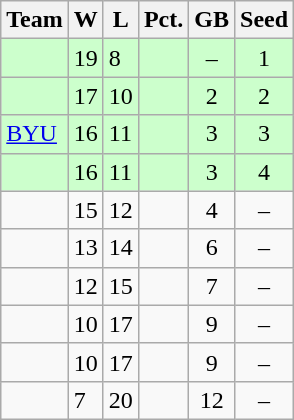<table class=wikitable>
<tr>
<th>Team</th>
<th>W</th>
<th>L</th>
<th>Pct.</th>
<th>GB</th>
<th>Seed</th>
</tr>
<tr bgcolor="#ccffcc">
<td></td>
<td>19</td>
<td>8</td>
<td></td>
<td style="text-align:center;">–</td>
<td style="text-align:center;">1</td>
</tr>
<tr bgcolor="#ccffcc">
<td></td>
<td>17</td>
<td>10</td>
<td></td>
<td style="text-align:center;">2</td>
<td style="text-align:center;">2</td>
</tr>
<tr bgcolor="#ccffcc">
<td><a href='#'>BYU</a></td>
<td>16</td>
<td>11</td>
<td></td>
<td style="text-align:center;">3</td>
<td style="text-align:center;">3</td>
</tr>
<tr bgcolor="#ccffcc">
<td></td>
<td>16</td>
<td>11</td>
<td></td>
<td style="text-align:center;">3</td>
<td style="text-align:center;">4</td>
</tr>
<tr>
<td></td>
<td>15</td>
<td>12</td>
<td></td>
<td style="text-align:center;">4</td>
<td style="text-align:center;">–</td>
</tr>
<tr>
<td></td>
<td>13</td>
<td>14</td>
<td></td>
<td style="text-align:center;">6</td>
<td style="text-align:center;">–</td>
</tr>
<tr>
<td></td>
<td>12</td>
<td>15</td>
<td></td>
<td style="text-align:center;">7</td>
<td style="text-align:center;">–</td>
</tr>
<tr>
<td></td>
<td>10</td>
<td>17</td>
<td></td>
<td style="text-align:center;">9</td>
<td style="text-align:center;">–</td>
</tr>
<tr>
<td></td>
<td>10</td>
<td>17</td>
<td></td>
<td style="text-align:center;">9</td>
<td style="text-align:center;">–</td>
</tr>
<tr>
<td></td>
<td>7</td>
<td>20</td>
<td></td>
<td style="text-align:center;">12</td>
<td style="text-align:center;">–</td>
</tr>
</table>
